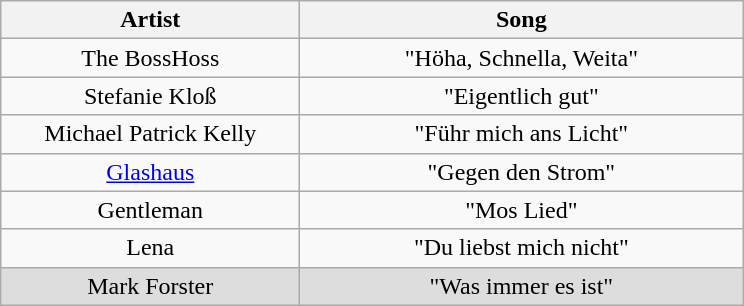<table class="wikitable plainrowheaders" style="text-align:center;" border="1">
<tr>
<th scope="col" rowspan="1" style="width:12em;">Artist</th>
<th scope="col" rowspan="1" style="width:18em;">Song</th>
</tr>
<tr>
<td scope="row">The BossHoss</td>
<td>"Höha, Schnella, Weita"</td>
</tr>
<tr>
<td scope="row">Stefanie Kloß</td>
<td>"Eigentlich gut"</td>
</tr>
<tr>
<td scope="row">Michael Patrick Kelly</td>
<td>"Führ mich ans Licht"</td>
</tr>
<tr>
<td scope="row"><a href='#'>Glashaus</a></td>
<td>"Gegen den Strom"</td>
</tr>
<tr>
<td scope="row">Gentleman</td>
<td>"Mos Lied"</td>
</tr>
<tr>
<td scope="row">Lena</td>
<td>"Du liebst mich nicht"</td>
</tr>
<tr style="background:#ddd;">
<td scope="row">Mark Forster</td>
<td>"Was immer es ist"</td>
</tr>
</table>
